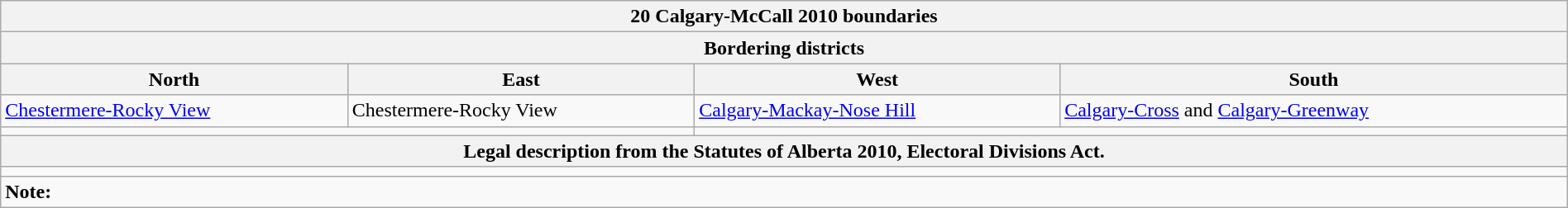<table class="wikitable collapsible collapsed" style="width:100%;">
<tr>
<th colspan=4>20 Calgary-McCall 2010 boundaries</th>
</tr>
<tr>
<th colspan=4>Bordering districts</th>
</tr>
<tr>
<th>North</th>
<th>East</th>
<th>West</th>
<th>South</th>
</tr>
<tr>
<td><a href='#'>Chestermere-Rocky View</a></td>
<td>Chestermere-Rocky View</td>
<td><a href='#'>Calgary-Mackay-Nose Hill</a></td>
<td><a href='#'>Calgary-Cross</a> and <a href='#'>Calgary-Greenway</a></td>
</tr>
<tr>
<td colspan=2 align=center></td>
<td colspan=2 align=center></td>
</tr>
<tr>
<th colspan=4>Legal description from the Statutes of Alberta 2010, Electoral Divisions Act.</th>
</tr>
<tr>
<td colspan=4></td>
</tr>
<tr>
<td colspan=4><strong>Note:</strong></td>
</tr>
</table>
